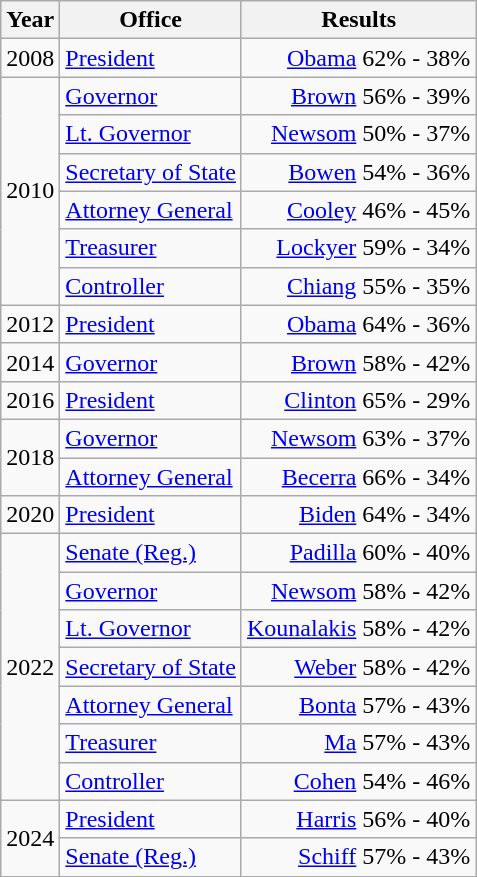<table class=wikitable>
<tr>
<th>Year</th>
<th>Office</th>
<th>Results</th>
</tr>
<tr>
<td>2008</td>
<td><a href='#'>President</a></td>
<td align="right" ><a href='#'>Obama</a> 62% - 38%</td>
</tr>
<tr>
<td rowspan=6>2010</td>
<td><a href='#'>Governor</a></td>
<td align="right" ><a href='#'>Brown</a> 56% - 39%</td>
</tr>
<tr>
<td><a href='#'>Lt. Governor</a></td>
<td align="right" ><a href='#'>Newsom</a> 50% - 37%</td>
</tr>
<tr>
<td><a href='#'>Secretary of State</a></td>
<td align="right" ><a href='#'>Bowen</a> 54% - 36%</td>
</tr>
<tr>
<td><a href='#'>Attorney General</a></td>
<td align="right" ><a href='#'>Cooley</a> 46% - 45%</td>
</tr>
<tr>
<td><a href='#'>Treasurer</a></td>
<td align="right" ><a href='#'>Lockyer</a> 59% - 34%</td>
</tr>
<tr>
<td><a href='#'>Controller</a></td>
<td align="right" ><a href='#'>Chiang</a> 55% - 35%</td>
</tr>
<tr>
<td>2012</td>
<td><a href='#'>President</a></td>
<td align="right" ><a href='#'>Obama</a> 64% - 36%</td>
</tr>
<tr>
<td>2014</td>
<td><a href='#'>Governor</a></td>
<td align="right" ><a href='#'>Brown</a> 58% - 42%</td>
</tr>
<tr>
<td>2016</td>
<td><a href='#'>President</a></td>
<td align="right" ><a href='#'>Clinton</a> 65% - 29%</td>
</tr>
<tr>
<td rowspan=2>2018</td>
<td><a href='#'>Governor</a></td>
<td align="right" ><a href='#'>Newsom</a> 63% - 37%</td>
</tr>
<tr>
<td><a href='#'>Attorney General</a></td>
<td align="right" ><a href='#'>Becerra</a> 66% - 34%</td>
</tr>
<tr>
<td>2020</td>
<td><a href='#'>President</a></td>
<td align="right" ><a href='#'>Biden</a> 64% - 34%</td>
</tr>
<tr>
<td rowspan=7>2022</td>
<td><a href='#'>Senate (Reg.)</a></td>
<td align="right" ><a href='#'>Padilla</a> 60% - 40%</td>
</tr>
<tr>
<td><a href='#'>Governor</a></td>
<td align="right" ><a href='#'>Newsom</a> 58% - 42%</td>
</tr>
<tr>
<td><a href='#'>Lt. Governor</a></td>
<td align="right" ><a href='#'>Kounalakis</a> 58% - 42%</td>
</tr>
<tr>
<td><a href='#'>Secretary of State</a></td>
<td align="right" ><a href='#'>Weber</a> 58% - 42%</td>
</tr>
<tr>
<td><a href='#'>Attorney General</a></td>
<td align="right" ><a href='#'>Bonta</a> 57% - 43%</td>
</tr>
<tr>
<td><a href='#'>Treasurer</a></td>
<td align="right" ><a href='#'>Ma</a> 57% - 43%</td>
</tr>
<tr>
<td><a href='#'>Controller</a></td>
<td align="right" ><a href='#'>Cohen</a> 54% - 46%</td>
</tr>
<tr>
<td rowspan=2>2024</td>
<td><a href='#'>President</a></td>
<td align="right" ><a href='#'>Harris</a> 56% - 40%</td>
</tr>
<tr>
<td><a href='#'>Senate (Reg.)</a></td>
<td align="right" ><a href='#'>Schiff</a> 57% - 43%</td>
</tr>
</table>
